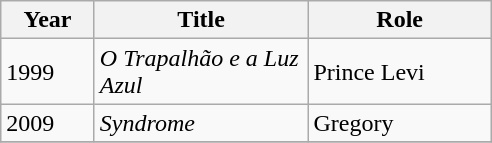<table class="wikitable sortable">
<tr>
<th width=055>Year</th>
<th width=135>Title</th>
<th width=115>Role</th>
</tr>
<tr>
<td>1999</td>
<td><em>O Trapalhão e a Luz Azul</em></td>
<td>Prince Levi</td>
</tr>
<tr>
<td>2009</td>
<td><em>Syndrome</em></td>
<td>Gregory</td>
</tr>
<tr>
</tr>
</table>
